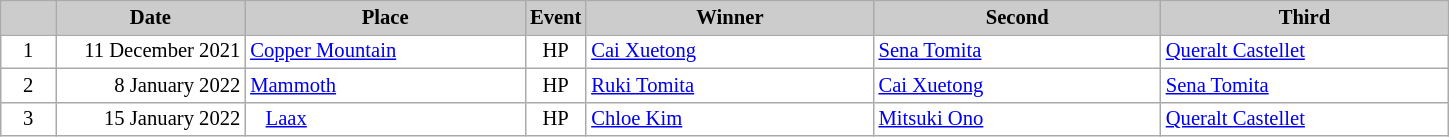<table class="wikitable plainrowheaders" style="background:#fff; font-size:86%; line-height:16px; border:grey solid 1px; border-collapse:collapse;">
<tr>
<th scope="col" style="background:#ccc; width:30px;"></th>
<th scope="col" style="background:#ccc; width:120px;">Date</th>
<th scope="col" style="background:#ccc; width:180px;">Place</th>
<th scope="col" style="background:#ccc; width:30px;">Event</th>
<th scope="col" style="background:#ccc; width:185px;">Winner</th>
<th scope="col" style="background:#ccc; width:185px;">Second</th>
<th scope="col" style="background:#ccc; width:185px;">Third</th>
</tr>
<tr>
<td align="center">1</td>
<td align="right">11 December 2021</td>
<td> <a href='#'>Copper Mountain</a></td>
<td align="center">HP</td>
<td> <a href='#'>Cai Xuetong</a></td>
<td> <a href='#'>Sena Tomita</a></td>
<td> <a href='#'>Queralt Castellet</a></td>
</tr>
<tr>
<td align="center">2</td>
<td align="right">8 January 2022</td>
<td> <a href='#'>Mammoth</a></td>
<td align="center">HP</td>
<td> <a href='#'>Ruki Tomita</a></td>
<td> <a href='#'>Cai Xuetong</a></td>
<td> <a href='#'>Sena Tomita</a></td>
</tr>
<tr>
<td align="center">3</td>
<td align="right">15 January 2022</td>
<td>   <a href='#'>Laax</a></td>
<td align="center">HP</td>
<td> <a href='#'>Chloe Kim</a></td>
<td> <a href='#'>Mitsuki Ono</a></td>
<td> <a href='#'>Queralt Castellet</a></td>
</tr>
</table>
